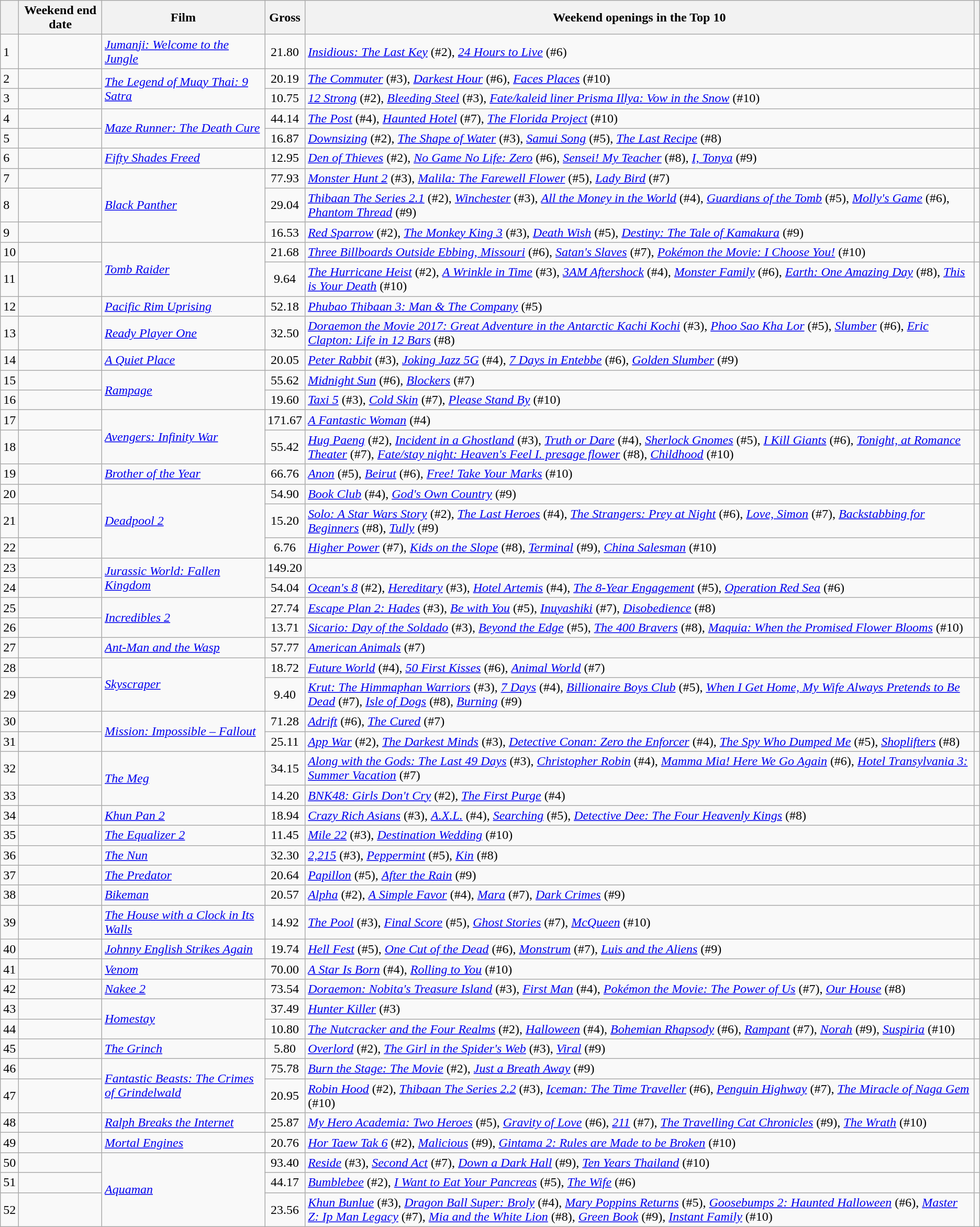<table class="wikitable sortable">
<tr>
<th></th>
<th>Weekend end date</th>
<th>Film</th>
<th>Gross<br></th>
<th>Weekend openings in the Top 10</th>
<th class="unsortable"></th>
</tr>
<tr>
<td>1</td>
<td></td>
<td><em><a href='#'>Jumanji: Welcome to the Jungle</a></em></td>
<td style="text-align:center;">21.80</td>
<td><em><a href='#'>Insidious: The Last Key</a></em> (#2), <em><a href='#'>24 Hours to Live</a></em> (#6)</td>
<td style="text-align:center;"></td>
</tr>
<tr>
<td>2</td>
<td></td>
<td rowspan="2"><em><a href='#'>The Legend of Muay Thai: 9 Satra</a></em></td>
<td style="text-align:center;">20.19</td>
<td><em><a href='#'>The Commuter</a></em> (#3), <em><a href='#'>Darkest Hour</a></em> (#6), <em><a href='#'>Faces Places</a></em> (#10)</td>
<td style="text-align:center;"></td>
</tr>
<tr>
<td>3</td>
<td></td>
<td style="text-align:center;">10.75</td>
<td><em><a href='#'>12 Strong</a></em> (#2), <em><a href='#'>Bleeding Steel</a></em> (#3), <em><a href='#'>Fate/kaleid liner Prisma Illya: Vow in the Snow</a></em> (#10)</td>
<td style="text-align:center;"></td>
</tr>
<tr>
<td>4</td>
<td></td>
<td rowspan="2"><em><a href='#'>Maze Runner: The Death Cure</a></em></td>
<td style="text-align:center;">44.14</td>
<td><em><a href='#'>The Post</a></em> (#4), <em><a href='#'>Haunted Hotel</a></em> (#7), <em><a href='#'>The Florida Project</a></em> (#10)</td>
<td style="text-align:center;"></td>
</tr>
<tr>
<td>5</td>
<td></td>
<td style="text-align:center;">16.87</td>
<td><em><a href='#'>Downsizing</a></em> (#2), <em><a href='#'>The Shape of Water</a></em> (#3), <em><a href='#'>Samui Song</a></em> (#5), <em><a href='#'>The Last Recipe</a></em> (#8)</td>
<td style="text-align:center;"></td>
</tr>
<tr>
<td>6</td>
<td></td>
<td><em><a href='#'>Fifty Shades Freed</a></em></td>
<td style="text-align:center;">12.95</td>
<td><em><a href='#'>Den of Thieves</a></em> (#2), <em><a href='#'>No Game No Life: Zero</a></em> (#6), <em><a href='#'>Sensei! My Teacher</a></em> (#8), <em><a href='#'>I, Tonya</a></em> (#9)</td>
<td style="text-align:center;"></td>
</tr>
<tr>
<td>7</td>
<td></td>
<td rowspan="3"><em><a href='#'>Black Panther</a></em></td>
<td style="text-align:center;">77.93</td>
<td><em><a href='#'>Monster Hunt 2</a></em> (#3), <em><a href='#'>Malila: The Farewell Flower</a></em> (#5), <em><a href='#'>Lady Bird</a></em> (#7)</td>
<td style="text-align:center;"></td>
</tr>
<tr>
<td>8</td>
<td></td>
<td style="text-align:center;">29.04</td>
<td><em><a href='#'>Thibaan The Series 2.1</a></em> (#2), <em><a href='#'>Winchester</a></em> (#3), <em><a href='#'>All the Money in the World</a></em> (#4), <em><a href='#'>Guardians of the Tomb</a></em> (#5), <em><a href='#'>Molly's Game</a></em> (#6), <em><a href='#'>Phantom Thread</a></em> (#9)</td>
<td style="text-align:center;"></td>
</tr>
<tr>
<td>9</td>
<td></td>
<td style="text-align:center;">16.53</td>
<td><em><a href='#'>Red Sparrow</a></em> (#2), <em><a href='#'>The Monkey King 3</a></em> (#3), <em><a href='#'>Death Wish</a></em> (#5), <em><a href='#'>Destiny: The Tale of Kamakura</a></em> (#9)</td>
<td style="text-align:center;"></td>
</tr>
<tr>
<td>10</td>
<td></td>
<td rowspan="2"><em><a href='#'>Tomb Raider</a></em></td>
<td style="text-align:center;">21.68</td>
<td><em><a href='#'>Three Billboards Outside Ebbing, Missouri</a></em> (#6), <em><a href='#'>Satan's Slaves</a></em> (#7), <em><a href='#'>Pokémon the Movie: I Choose You!</a></em> (#10)</td>
<td style="text-align:center;"></td>
</tr>
<tr>
<td>11</td>
<td></td>
<td style="text-align:center;">9.64</td>
<td><em><a href='#'>The Hurricane Heist</a></em> (#2), <em><a href='#'>A Wrinkle in Time</a></em> (#3), <em><a href='#'>3AM Aftershock</a></em> (#4), <em><a href='#'>Monster Family</a></em> (#6), <em><a href='#'>Earth: One Amazing Day</a></em> (#8), <em><a href='#'>This is Your Death</a></em> (#10)</td>
<td style="text-align:center;"></td>
</tr>
<tr>
<td>12</td>
<td></td>
<td><em><a href='#'>Pacific Rim Uprising</a></em></td>
<td style="text-align:center;">52.18</td>
<td><em><a href='#'>Phubao Thibaan 3: Man & The Company</a></em> (#5)</td>
<td style="text-align:center;"></td>
</tr>
<tr>
<td>13</td>
<td></td>
<td><em><a href='#'>Ready Player One</a></em></td>
<td style="text-align:center;">32.50</td>
<td><em><a href='#'>Doraemon the Movie 2017: Great Adventure in the Antarctic Kachi Kochi</a></em> (#3), <em><a href='#'>Phoo Sao Kha Lor</a></em> (#5), <em><a href='#'>Slumber</a></em> (#6), <em><a href='#'>Eric Clapton: Life in 12 Bars</a></em> (#8)</td>
<td style="text-align:center;"></td>
</tr>
<tr>
<td>14</td>
<td></td>
<td><em><a href='#'>A Quiet Place</a></em></td>
<td style="text-align:center;">20.05</td>
<td><em><a href='#'>Peter Rabbit</a></em> (#3), <em><a href='#'>Joking Jazz 5G</a></em> (#4), <em><a href='#'>7 Days in Entebbe</a></em> (#6), <em><a href='#'>Golden Slumber</a></em> (#9)</td>
<td style="text-align:center;"></td>
</tr>
<tr>
<td>15</td>
<td></td>
<td rowspan="2"><em><a href='#'>Rampage</a></em></td>
<td style="text-align:center;">55.62</td>
<td><em><a href='#'>Midnight Sun</a></em> (#6), <em><a href='#'>Blockers</a></em> (#7)</td>
<td style="text-align:center;"></td>
</tr>
<tr>
<td>16</td>
<td></td>
<td style="text-align:center;">19.60</td>
<td><em><a href='#'>Taxi 5</a></em> (#3), <em><a href='#'>Cold Skin</a></em> (#7), <em><a href='#'>Please Stand By</a></em> (#10)</td>
<td style="text-align:center;"></td>
</tr>
<tr>
<td>17</td>
<td></td>
<td rowspan="2"><em><a href='#'>Avengers: Infinity War</a></em></td>
<td style="text-align:center;">171.67</td>
<td><em><a href='#'>A Fantastic Woman</a></em> (#4)</td>
<td style="text-align:center;"></td>
</tr>
<tr>
<td>18</td>
<td></td>
<td style="text-align:center;">55.42</td>
<td><em><a href='#'>Hug Paeng</a></em> (#2), <em><a href='#'>Incident in a Ghostland</a></em> (#3), <em><a href='#'>Truth or Dare</a></em> (#4), <em><a href='#'>Sherlock Gnomes</a></em> (#5), <em><a href='#'>I Kill Giants</a></em> (#6), <em><a href='#'>Tonight, at Romance Theater</a></em> (#7), <em><a href='#'>Fate/stay night: Heaven's Feel I. presage flower</a></em> (#8), <em><a href='#'>Childhood</a></em> (#10)</td>
<td style="text-align:center;"></td>
</tr>
<tr>
<td>19</td>
<td></td>
<td><em><a href='#'>Brother of the Year</a></em></td>
<td style="text-align:center;">66.76</td>
<td><em><a href='#'>Anon</a></em> (#5), <em><a href='#'>Beirut</a></em> (#6), <em><a href='#'>Free! Take Your Marks</a></em> (#10)</td>
<td style="text-align:center;"></td>
</tr>
<tr>
<td>20</td>
<td></td>
<td rowspan="3"><em><a href='#'>Deadpool 2</a></em></td>
<td style="text-align:center;">54.90</td>
<td><em><a href='#'>Book Club</a></em> (#4), <em><a href='#'>God's Own Country</a></em> (#9)</td>
<td style="text-align:center;"></td>
</tr>
<tr>
<td>21</td>
<td></td>
<td style="text-align:center;">15.20</td>
<td><em><a href='#'>Solo: A Star Wars Story</a></em> (#2), <em><a href='#'>The Last Heroes</a></em> (#4), <em><a href='#'>The Strangers: Prey at Night</a></em> (#6), <em><a href='#'>Love, Simon</a></em> (#7), <em><a href='#'>Backstabbing for Beginners</a></em> (#8), <em><a href='#'>Tully</a></em> (#9)</td>
<td style="text-align:center;"></td>
</tr>
<tr>
<td>22</td>
<td></td>
<td style="text-align:center;">6.76</td>
<td><em><a href='#'>Higher Power</a></em> (#7), <em><a href='#'>Kids on the Slope</a></em> (#8), <em><a href='#'>Terminal</a></em> (#9), <em><a href='#'>China Salesman</a></em> (#10)</td>
<td style="text-align:center;"></td>
</tr>
<tr>
<td>23</td>
<td></td>
<td rowspan="2"><em><a href='#'>Jurassic World: Fallen Kingdom</a></em></td>
<td style="text-align:center;">149.20</td>
<td></td>
<td style="text-align:center;"></td>
</tr>
<tr>
<td>24</td>
<td></td>
<td style="text-align:center;">54.04</td>
<td><em><a href='#'>Ocean's 8</a></em> (#2), <em><a href='#'>Hereditary</a></em> (#3), <em><a href='#'>Hotel Artemis</a></em> (#4), <em><a href='#'>The 8-Year Engagement</a></em> (#5), <em><a href='#'>Operation Red Sea</a></em> (#6)</td>
<td style="text-align:center;"></td>
</tr>
<tr>
<td>25</td>
<td></td>
<td rowspan="2"><em><a href='#'>Incredibles 2</a></em></td>
<td style="text-align:center;">27.74</td>
<td><em><a href='#'>Escape Plan 2: Hades</a></em> (#3), <em><a href='#'>Be with You</a></em> (#5), <em><a href='#'>Inuyashiki</a></em> (#7), <em><a href='#'>Disobedience</a></em> (#8)</td>
<td style="text-align:center;"></td>
</tr>
<tr>
<td>26</td>
<td></td>
<td style="text-align:center;">13.71</td>
<td><em><a href='#'>Sicario: Day of the Soldado</a></em> (#3), <em><a href='#'>Beyond the Edge</a></em> (#5), <em><a href='#'>The 400 Bravers</a></em> (#8), <em><a href='#'>Maquia: When the Promised Flower Blooms</a></em> (#10)</td>
<td style="text-align:center;"></td>
</tr>
<tr>
<td>27</td>
<td></td>
<td><em><a href='#'>Ant-Man and the Wasp</a></em></td>
<td style="text-align:center;">57.77</td>
<td><em><a href='#'>American Animals</a></em> (#7)</td>
<td style="text-align:center;"></td>
</tr>
<tr>
<td>28</td>
<td></td>
<td rowspan="2"><em><a href='#'>Skyscraper</a></em></td>
<td style="text-align:center;">18.72</td>
<td><em><a href='#'>Future World</a></em> (#4), <em><a href='#'>50 First Kisses</a></em> (#6), <em><a href='#'>Animal World</a></em> (#7)</td>
<td style="text-align:center;"></td>
</tr>
<tr>
<td>29</td>
<td></td>
<td style="text-align:center;">9.40</td>
<td><em><a href='#'>Krut: The Himmaphan Warriors</a></em> (#3), <em><a href='#'>7 Days</a></em> (#4), <em><a href='#'>Billionaire Boys Club</a></em> (#5), <em><a href='#'>When I Get Home, My Wife Always Pretends to Be Dead</a></em> (#7), <em><a href='#'>Isle of Dogs</a></em> (#8), <em><a href='#'>Burning</a></em> (#9)</td>
<td style="text-align:center;"></td>
</tr>
<tr>
<td>30</td>
<td></td>
<td rowspan="2"><em><a href='#'>Mission: Impossible – Fallout</a></em></td>
<td style="text-align:center;">71.28</td>
<td><em><a href='#'>Adrift</a></em> (#6), <em><a href='#'>The Cured</a></em> (#7)</td>
<td style="text-align:center;"></td>
</tr>
<tr>
<td>31</td>
<td></td>
<td style="text-align:center;">25.11</td>
<td><em><a href='#'>App War</a></em> (#2), <em><a href='#'>The Darkest Minds</a></em> (#3), <em><a href='#'>Detective Conan: Zero the Enforcer</a></em> (#4), <em><a href='#'>The Spy Who Dumped Me</a></em> (#5), <em><a href='#'>Shoplifters</a></em> (#8)</td>
<td style="text-align:center;"></td>
</tr>
<tr>
<td>32</td>
<td></td>
<td rowspan="2"><em><a href='#'>The Meg</a></em></td>
<td style="text-align:center;">34.15</td>
<td><em><a href='#'>Along with the Gods: The Last 49 Days</a></em> (#3), <em><a href='#'>Christopher Robin</a></em> (#4), <em><a href='#'>Mamma Mia! Here We Go Again</a></em> (#6), <em><a href='#'>Hotel Transylvania 3: Summer Vacation</a></em> (#7)</td>
<td style="text-align:center;"></td>
</tr>
<tr>
<td>33</td>
<td></td>
<td style="text-align:center;">14.20</td>
<td><em><a href='#'>BNK48: Girls Don't Cry</a></em> (#2), <em><a href='#'>The First Purge</a></em> (#4)</td>
<td style="text-align:center;"></td>
</tr>
<tr>
<td>34</td>
<td></td>
<td><em><a href='#'>Khun Pan 2</a></em></td>
<td style="text-align:center;">18.94</td>
<td><em><a href='#'>Crazy Rich Asians</a></em> (#3), <em><a href='#'>A.X.L.</a></em> (#4), <em><a href='#'>Searching</a></em> (#5), <em><a href='#'>Detective Dee: The Four Heavenly Kings</a></em> (#8)</td>
<td style="text-align:center;"></td>
</tr>
<tr>
<td>35</td>
<td></td>
<td><em><a href='#'>The Equalizer 2</a></em></td>
<td style="text-align:center;">11.45</td>
<td><em><a href='#'>Mile 22</a></em> (#3), <em><a href='#'>Destination Wedding</a></em> (#10)</td>
<td style="text-align:center;"></td>
</tr>
<tr>
<td>36</td>
<td></td>
<td><em><a href='#'>The Nun</a></em></td>
<td style="text-align:center;">32.30</td>
<td><em><a href='#'>2,215</a></em> (#3), <em><a href='#'>Peppermint</a></em> (#5), <em><a href='#'>Kin</a></em> (#8)</td>
<td style="text-align:center;"></td>
</tr>
<tr>
<td>37</td>
<td></td>
<td><em><a href='#'>The Predator</a></em></td>
<td style="text-align:center;">20.64</td>
<td><em><a href='#'>Papillon</a></em> (#5), <em><a href='#'>After the Rain</a></em> (#9)</td>
<td style="text-align:center;"></td>
</tr>
<tr>
<td>38</td>
<td></td>
<td><em><a href='#'>Bikeman</a></em></td>
<td style="text-align:center;">20.57</td>
<td><em><a href='#'>Alpha</a></em> (#2), <em><a href='#'>A Simple Favor</a></em> (#4), <em><a href='#'>Mara</a></em> (#7), <em><a href='#'>Dark Crimes</a></em> (#9)</td>
<td style="text-align:center;"></td>
</tr>
<tr>
<td>39</td>
<td></td>
<td><em><a href='#'>The House with a Clock in Its Walls</a></em></td>
<td style="text-align:center;">14.92</td>
<td><em><a href='#'>The Pool</a></em> (#3), <em><a href='#'>Final Score</a></em> (#5), <em><a href='#'>Ghost Stories</a></em> (#7), <em><a href='#'>McQueen</a></em> (#10)</td>
<td style="text-align:center;"></td>
</tr>
<tr>
<td>40</td>
<td></td>
<td><em><a href='#'>Johnny English Strikes Again</a></em></td>
<td style="text-align:center;">19.74</td>
<td><em><a href='#'>Hell Fest</a></em> (#5), <em><a href='#'>One Cut of the Dead</a></em> (#6), <em><a href='#'>Monstrum</a></em> (#7), <em><a href='#'>Luis and the Aliens</a></em> (#9)</td>
<td style="text-align:center;"></td>
</tr>
<tr>
<td>41</td>
<td></td>
<td><em><a href='#'>Venom</a></em></td>
<td style="text-align:center;">70.00</td>
<td><em><a href='#'>A Star Is Born</a></em> (#4), <em><a href='#'>Rolling to You</a></em> (#10)</td>
<td style="text-align:center;"></td>
</tr>
<tr>
<td>42</td>
<td></td>
<td><em><a href='#'>Nakee 2</a></em></td>
<td style="text-align:center;">73.54</td>
<td><em><a href='#'>Doraemon: Nobita's Treasure Island</a></em> (#3), <em><a href='#'>First Man</a></em> (#4), <em><a href='#'>Pokémon the Movie: The Power of Us</a></em> (#7), <em><a href='#'>Our House</a></em> (#8)</td>
<td style="text-align:center;"></td>
</tr>
<tr>
<td>43</td>
<td></td>
<td rowspan="2"><em><a href='#'>Homestay</a></em></td>
<td style="text-align:center;">37.49</td>
<td><em><a href='#'>Hunter Killer</a></em> (#3)</td>
<td style="text-align:center;"></td>
</tr>
<tr>
<td>44</td>
<td></td>
<td style="text-align:center;">10.80</td>
<td><em><a href='#'>The Nutcracker and the Four Realms</a></em> (#2), <em><a href='#'>Halloween</a></em> (#4), <em><a href='#'>Bohemian Rhapsody</a></em> (#6), <em><a href='#'>Rampant</a></em> (#7), <em><a href='#'>Norah</a></em> (#9), <em><a href='#'>Suspiria</a></em> (#10)</td>
<td style="text-align:center;"></td>
</tr>
<tr>
<td>45</td>
<td></td>
<td><em><a href='#'>The Grinch</a></em></td>
<td style="text-align:center;">5.80</td>
<td><em><a href='#'>Overlord</a></em> (#2), <em><a href='#'>The Girl in the Spider's Web</a></em> (#3), <em><a href='#'>Viral</a></em> (#9)</td>
<td style="text-align:center;"></td>
</tr>
<tr>
<td>46</td>
<td></td>
<td rowspan="2"><em><a href='#'>Fantastic Beasts: The Crimes of Grindelwald</a></em></td>
<td style="text-align:center;">75.78</td>
<td><em><a href='#'>Burn the Stage: The Movie</a></em> (#2), <em><a href='#'>Just a Breath Away</a></em> (#9)</td>
<td style="text-align:center;"></td>
</tr>
<tr>
<td>47</td>
<td></td>
<td style="text-align:center;">20.95</td>
<td><em><a href='#'>Robin Hood</a></em> (#2), <em><a href='#'>Thibaan The Series 2.2</a></em> (#3), <em><a href='#'>Iceman: The Time Traveller</a></em> (#6), <em><a href='#'>Penguin Highway</a></em> (#7), <em><a href='#'>The Miracle of Naga Gem</a></em> (#10)</td>
<td style="text-align:center;"></td>
</tr>
<tr>
<td>48</td>
<td></td>
<td><em><a href='#'>Ralph Breaks the Internet</a></em></td>
<td style="text-align:center;">25.87</td>
<td><em><a href='#'>My Hero Academia: Two Heroes</a></em> (#5), <em><a href='#'>Gravity of Love</a></em> (#6), <em><a href='#'>211</a></em> (#7), <em><a href='#'>The Travelling Cat Chronicles</a></em> (#9), <em><a href='#'>The Wrath</a></em> (#10)</td>
<td style="text-align:center;"></td>
</tr>
<tr>
<td>49</td>
<td></td>
<td><em><a href='#'>Mortal Engines</a></em></td>
<td style="text-align:center;">20.76</td>
<td><em><a href='#'>Hor Taew Tak 6</a></em> (#2), <em><a href='#'>Malicious</a></em> (#9), <em><a href='#'>Gintama 2: Rules are Made to be Broken</a></em> (#10)</td>
<td style="text-align:center;"></td>
</tr>
<tr>
<td>50</td>
<td></td>
<td rowspan="3"><em><a href='#'>Aquaman</a></em></td>
<td style="text-align:center;">93.40</td>
<td><em><a href='#'>Reside</a></em> (#3), <em><a href='#'>Second Act</a></em> (#7), <em><a href='#'>Down a Dark Hall</a></em> (#9), <em><a href='#'>Ten Years Thailand</a></em> (#10)</td>
<td style="text-align:center;"></td>
</tr>
<tr>
<td>51</td>
<td></td>
<td style="text-align:center;">44.17</td>
<td><em><a href='#'>Bumblebee</a></em> (#2), <em><a href='#'>I Want to Eat Your Pancreas</a></em> (#5), <em><a href='#'>The Wife</a></em> (#6)</td>
<td style="text-align:center;"></td>
</tr>
<tr>
<td>52</td>
<td></td>
<td style="text-align:center;">23.56</td>
<td><em><a href='#'>Khun Bunlue</a></em> (#3), <em><a href='#'>Dragon Ball Super: Broly</a></em> (#4), <em><a href='#'>Mary Poppins Returns</a></em> (#5), <em><a href='#'>Goosebumps 2: Haunted Halloween</a></em> (#6), <em><a href='#'>Master Z: Ip Man Legacy</a></em> (#7), <em><a href='#'>Mia and the White Lion</a></em> (#8), <em><a href='#'>Green Book</a></em> (#9), <em><a href='#'>Instant Family</a></em> (#10)</td>
<td style="text-align:center;"></td>
</tr>
</table>
